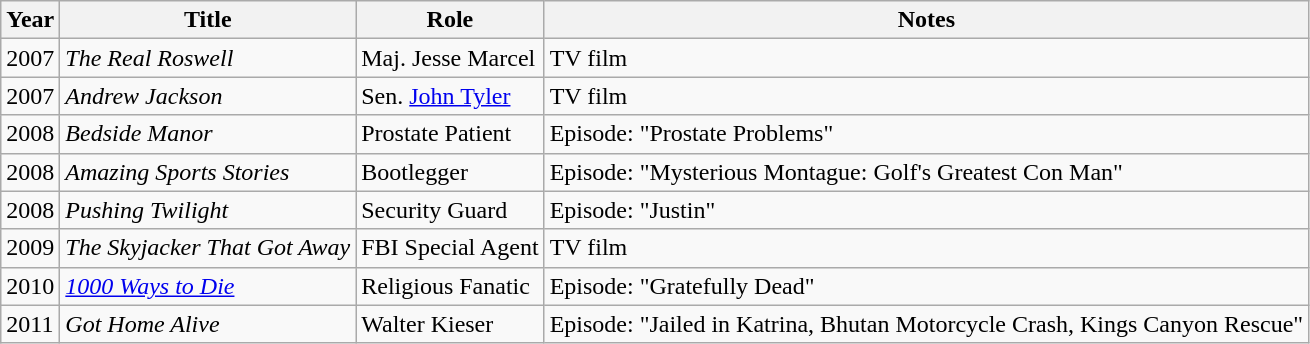<table class="wikitable sortable">
<tr>
<th>Year</th>
<th>Title</th>
<th>Role</th>
<th class="unsortable">Notes</th>
</tr>
<tr>
<td>2007</td>
<td><em>The Real Roswell</em></td>
<td>Maj. Jesse Marcel</td>
<td>TV film</td>
</tr>
<tr>
<td>2007</td>
<td><em>Andrew Jackson</em></td>
<td>Sen. <a href='#'>John Tyler</a></td>
<td>TV film</td>
</tr>
<tr>
<td>2008</td>
<td><em>Bedside Manor</em></td>
<td>Prostate Patient</td>
<td>Episode: "Prostate Problems"</td>
</tr>
<tr>
<td>2008</td>
<td><em>Amazing Sports Stories</em></td>
<td>Bootlegger</td>
<td>Episode: "Mysterious Montague: Golf's Greatest Con Man"</td>
</tr>
<tr>
<td>2008</td>
<td><em>Pushing Twilight</em></td>
<td>Security Guard</td>
<td>Episode: "Justin"</td>
</tr>
<tr>
<td>2009</td>
<td><em>The Skyjacker That Got Away</em></td>
<td>FBI Special Agent</td>
<td>TV film</td>
</tr>
<tr>
<td>2010</td>
<td><em><a href='#'>1000 Ways to Die</a></em></td>
<td>Religious Fanatic</td>
<td>Episode: "Gratefully Dead"</td>
</tr>
<tr>
<td>2011</td>
<td><em>Got Home Alive</em></td>
<td>Walter Kieser</td>
<td>Episode: "Jailed in Katrina, Bhutan Motorcycle Crash, Kings Canyon Rescue"</td>
</tr>
</table>
